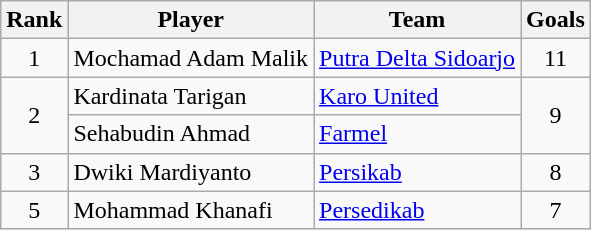<table class="wikitable" style="text-align:center">
<tr>
<th>Rank</th>
<th>Player</th>
<th>Team</th>
<th>Goals</th>
</tr>
<tr>
<td>1</td>
<td align="left"> Mochamad Adam Malik</td>
<td align="left"><a href='#'>Putra Delta Sidoarjo</a></td>
<td>11</td>
</tr>
<tr>
<td rowspan="2">2</td>
<td align="left"> Kardinata Tarigan</td>
<td align="left"><a href='#'>Karo United</a></td>
<td rowspan="2">9</td>
</tr>
<tr>
<td align="left"> Sehabudin Ahmad</td>
<td align="left"><a href='#'>Farmel</a></td>
</tr>
<tr>
<td>3</td>
<td align="left"> Dwiki Mardiyanto</td>
<td align="left"><a href='#'>Persikab</a></td>
<td>8</td>
</tr>
<tr>
<td>5</td>
<td align="left"> Mohammad Khanafi</td>
<td align="left"><a href='#'>Persedikab</a></td>
<td>7</td>
</tr>
</table>
